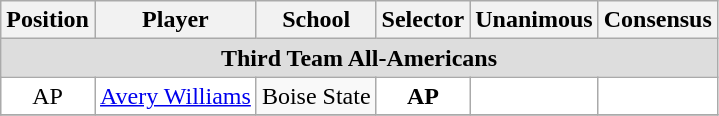<table class="wikitable" border="0">
<tr>
<th>Position</th>
<th>Player</th>
<th>School</th>
<th>Selector</th>
<th>Unanimous</th>
<th>Consensus</th>
</tr>
<tr>
<td colspan="6" style="text-align:center; background:#ddd;"><strong>Third Team All-Americans</strong></td>
</tr>
<tr style="text-align:center;">
<td style="background:white">AP</td>
<td style="background:white"><a href='#'>Avery Williams</a></td>
<td style=>Boise State</td>
<td style="background:white"><strong>AP</strong></td>
<td style="background:white"></td>
<td style="background:white"></td>
</tr>
<tr>
</tr>
</table>
